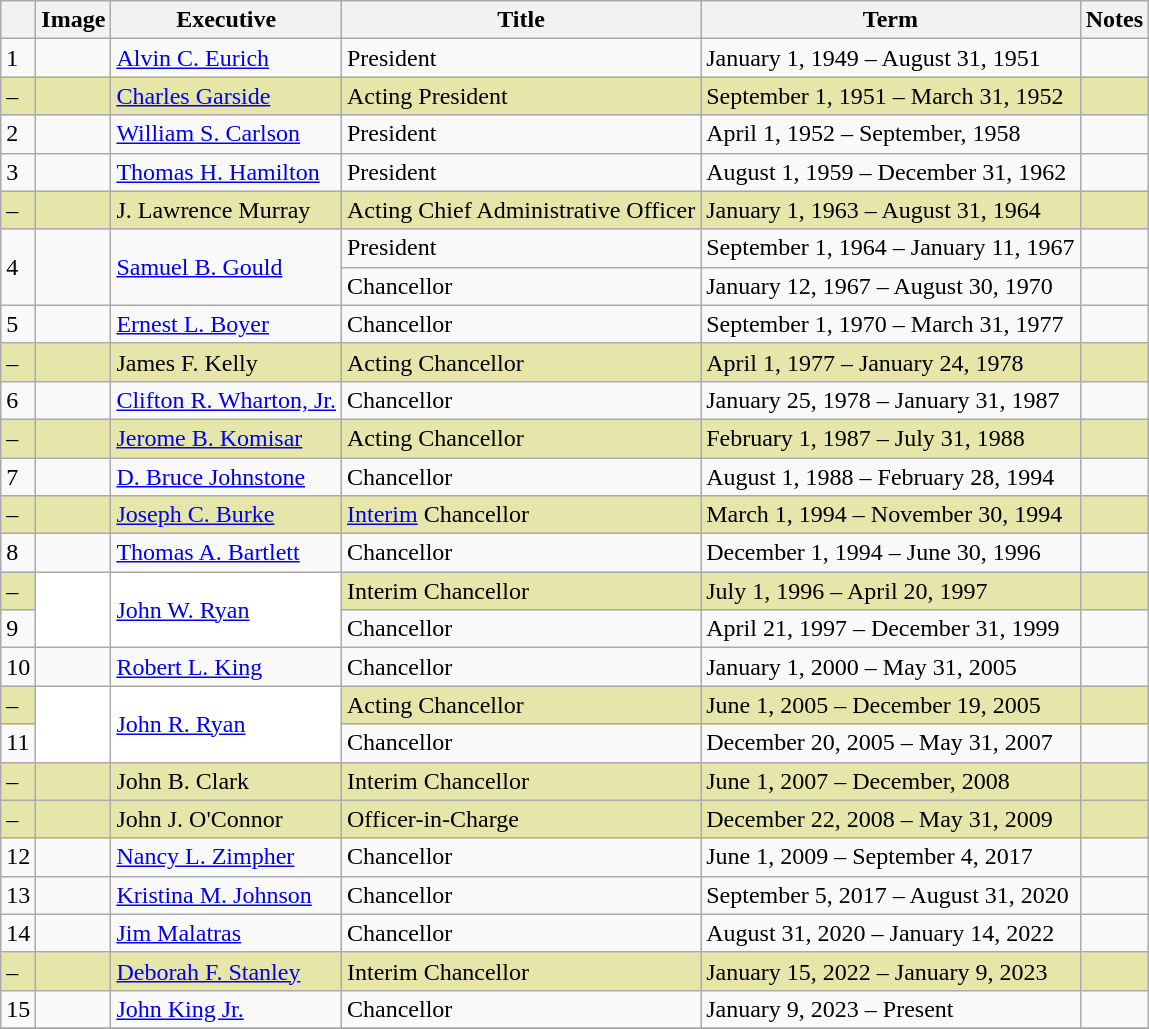<table class="wikitable">
<tr>
<th></th>
<th>Image</th>
<th>Executive</th>
<th>Title</th>
<th>Term</th>
<th>Notes</th>
</tr>
<tr>
<td>1</td>
<td></td>
<td><a href='#'>Alvin C. Eurich</a></td>
<td>President</td>
<td>January 1, 1949 – August 31, 1951</td>
<td></td>
</tr>
<tr bgcolor="#e6e6aa">
<td>–</td>
<td></td>
<td><a href='#'>Charles Garside</a></td>
<td>Acting President</td>
<td>September 1, 1951 – March 31, 1952</td>
<td></td>
</tr>
<tr>
<td>2</td>
<td></td>
<td><a href='#'>William S. Carlson</a></td>
<td>President</td>
<td>April 1, 1952 – September, 1958</td>
<td></td>
</tr>
<tr>
<td>3</td>
<td></td>
<td><a href='#'>Thomas H. Hamilton</a></td>
<td>President</td>
<td>August 1, 1959 – December 31, 1962</td>
<td></td>
</tr>
<tr bgcolor="#e6e6aa">
<td>–</td>
<td></td>
<td>J. Lawrence Murray</td>
<td>Acting Chief Administrative Officer</td>
<td>January 1, 1963 – August 31, 1964</td>
<td></td>
</tr>
<tr>
<td rowspan="2">4</td>
<td rowspan="2"></td>
<td rowspan="2"><a href='#'>Samuel B. Gould</a></td>
<td>President</td>
<td>September 1, 1964 – January 11, 1967</td>
<td></td>
</tr>
<tr>
<td>Chancellor</td>
<td>January 12, 1967 – August 30, 1970</td>
<td></td>
</tr>
<tr>
<td>5</td>
<td></td>
<td><a href='#'>Ernest L. Boyer</a></td>
<td>Chancellor</td>
<td>September 1, 1970 – March 31, 1977</td>
<td></td>
</tr>
<tr bgcolor="#e6e6aa">
<td>–</td>
<td></td>
<td>James F. Kelly</td>
<td>Acting Chancellor</td>
<td>April 1, 1977 – January 24, 1978</td>
<td></td>
</tr>
<tr>
<td>6</td>
<td></td>
<td><a href='#'>Clifton R. Wharton, Jr.</a></td>
<td>Chancellor</td>
<td>January 25, 1978 – January 31, 1987</td>
<td></td>
</tr>
<tr bgcolor="#e6e6aa">
<td>–</td>
<td></td>
<td><a href='#'>Jerome B. Komisar</a></td>
<td>Acting Chancellor</td>
<td>February 1, 1987 – July 31, 1988</td>
<td></td>
</tr>
<tr>
<td>7</td>
<td></td>
<td><a href='#'>D. Bruce Johnstone</a></td>
<td>Chancellor</td>
<td>August 1, 1988 – February 28, 1994</td>
<td></td>
</tr>
<tr bgcolor="#e6e6aa">
<td>–</td>
<td></td>
<td><a href='#'>Joseph C. Burke</a></td>
<td><a href='#'>Interim</a> Chancellor</td>
<td>March 1, 1994 – November 30, 1994</td>
<td></td>
</tr>
<tr>
<td>8</td>
<td></td>
<td><a href='#'>Thomas A. Bartlett</a></td>
<td>Chancellor</td>
<td>December 1, 1994 – June 30, 1996</td>
<td></td>
</tr>
<tr bgcolor="#e6e6aa">
<td>–</td>
<td rowspan="2" bgcolor="#ffffff"></td>
<td rowspan="2" bgcolor="#ffffff"><a href='#'>John W. Ryan</a></td>
<td>Interim Chancellor</td>
<td>July 1, 1996 – April 20, 1997</td>
<td></td>
</tr>
<tr>
<td>9</td>
<td>Chancellor</td>
<td>April 21, 1997 – December 31, 1999</td>
</tr>
<tr>
<td>10</td>
<td></td>
<td><a href='#'>Robert L. King</a></td>
<td>Chancellor</td>
<td>January 1, 2000 – May 31, 2005</td>
<td></td>
</tr>
<tr bgcolor="#e6e6aa">
<td>–</td>
<td rowspan="2" bgcolor="#ffffff"></td>
<td rowspan="2" bgcolor="#ffffff"><a href='#'>John R. Ryan</a></td>
<td>Acting Chancellor</td>
<td>June 1, 2005 – December 19, 2005</td>
<td></td>
</tr>
<tr>
<td>11</td>
<td>Chancellor</td>
<td>December 20, 2005 – May 31, 2007</td>
<td></td>
</tr>
<tr bgcolor="#e6e6aa">
<td>–</td>
<td></td>
<td>John B. Clark</td>
<td>Interim Chancellor</td>
<td>June 1, 2007 – December, 2008</td>
<td></td>
</tr>
<tr bgcolor="#e6e6aa">
<td>–</td>
<td></td>
<td>John J. O'Connor</td>
<td>Officer-in-Charge</td>
<td>December 22, 2008 – May 31, 2009</td>
<td></td>
</tr>
<tr>
<td>12</td>
<td></td>
<td><a href='#'>Nancy L. Zimpher</a></td>
<td>Chancellor</td>
<td>June 1, 2009 – September 4, 2017</td>
<td></td>
</tr>
<tr>
<td>13</td>
<td></td>
<td><a href='#'>Kristina M. Johnson</a></td>
<td>Chancellor</td>
<td>September 5, 2017 – August 31, 2020</td>
<td></td>
</tr>
<tr>
<td>14</td>
<td></td>
<td><a href='#'>Jim Malatras</a></td>
<td>Chancellor</td>
<td>August 31, 2020 – January 14, 2022</td>
<td></td>
</tr>
<tr bgcolor="#e6e6aa">
<td>–</td>
<td></td>
<td><a href='#'>Deborah F. Stanley</a></td>
<td>Interim Chancellor</td>
<td>January 15, 2022 – January 9, 2023</td>
<td></td>
</tr>
<tr>
<td>15</td>
<td></td>
<td><a href='#'>John King Jr.</a></td>
<td>Chancellor</td>
<td>January 9, 2023 – Present</td>
<td></td>
</tr>
<tr>
</tr>
</table>
